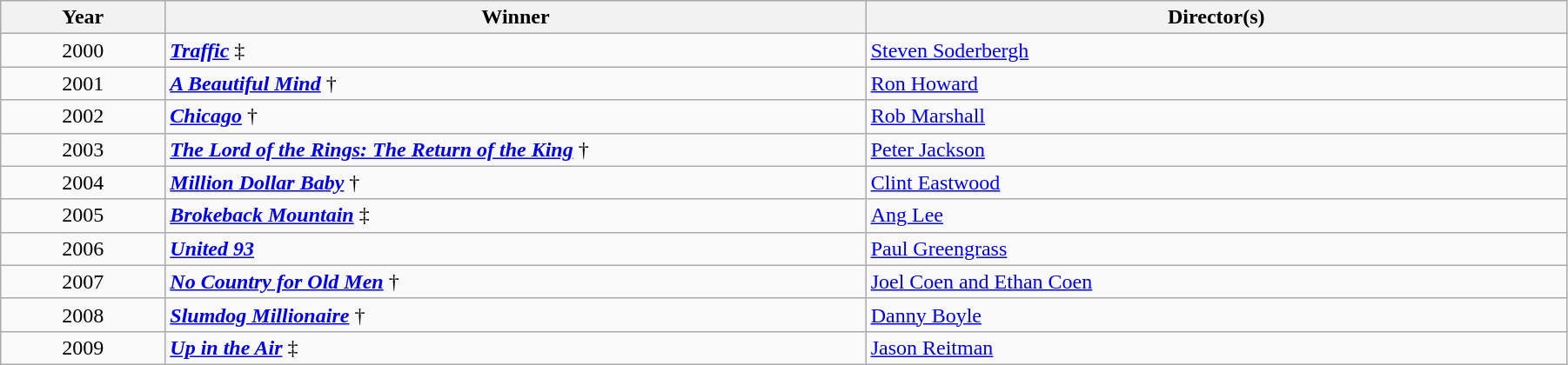<table class="wikitable" width="95%" cellpadding="5">
<tr>
<th width="100"><strong>Year</strong></th>
<th width="450"><strong>Winner</strong></th>
<th width="450"><strong>Director(s)</strong></th>
</tr>
<tr>
<td style="text-align:center;">2000</td>
<td><strong><em><a href='#'>Traffic</a></em></strong> ‡</td>
<td><a href='#'>Steven Soderbergh</a></td>
</tr>
<tr>
<td style="text-align:center;">2001</td>
<td><strong><em><a href='#'>A Beautiful Mind</a></em></strong> †</td>
<td><a href='#'>Ron Howard</a></td>
</tr>
<tr>
<td style="text-align:center;">2002</td>
<td><strong><em><a href='#'>Chicago</a></em></strong> †</td>
<td><a href='#'>Rob Marshall</a></td>
</tr>
<tr>
<td style="text-align:center;">2003</td>
<td><strong><em><a href='#'>The Lord of the Rings: The Return of the King</a></em></strong> †</td>
<td><a href='#'>Peter Jackson</a></td>
</tr>
<tr>
<td style="text-align:center;">2004</td>
<td><strong><em><a href='#'>Million Dollar Baby</a></em></strong> †</td>
<td><a href='#'>Clint Eastwood</a></td>
</tr>
<tr>
<td style="text-align:center;">2005</td>
<td><strong><em><a href='#'>Brokeback Mountain</a></em></strong> ‡</td>
<td><a href='#'>Ang Lee</a></td>
</tr>
<tr>
<td style="text-align:center;">2006</td>
<td><strong><em><a href='#'>United 93</a></em></strong></td>
<td><a href='#'>Paul Greengrass</a></td>
</tr>
<tr>
<td style="text-align:center;">2007</td>
<td><strong><em><a href='#'>No Country for Old Men</a></em></strong> †</td>
<td><a href='#'>Joel Coen and Ethan Coen</a></td>
</tr>
<tr>
<td style="text-align:center;">2008</td>
<td><strong><em><a href='#'>Slumdog Millionaire</a></em></strong> †</td>
<td><a href='#'>Danny Boyle</a></td>
</tr>
<tr>
<td style="text-align:center;">2009</td>
<td><strong><em><a href='#'>Up in the Air</a></em></strong> ‡</td>
<td><a href='#'>Jason Reitman</a></td>
</tr>
</table>
